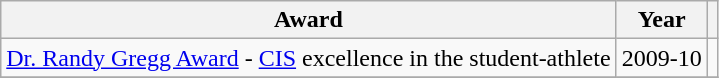<table class="wikitable">
<tr>
<th>Award</th>
<th>Year</th>
<th></th>
</tr>
<tr>
<td><a href='#'>Dr. Randy Gregg Award</a> - <a href='#'>CIS</a> excellence in the student-athlete</td>
<td>2009-10</td>
<td></td>
</tr>
<tr>
</tr>
</table>
